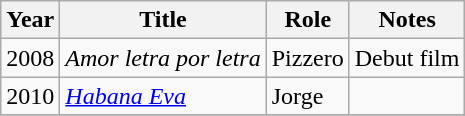<table class="wikitable">
<tr>
<th>Year</th>
<th>Title</th>
<th>Role</th>
<th>Notes</th>
</tr>
<tr>
<td>2008</td>
<td><em>Amor letra por letra</em></td>
<td>Pizzero</td>
<td>Debut film</td>
</tr>
<tr>
<td>2010</td>
<td><em><a href='#'>Habana Eva</a></em></td>
<td>Jorge</td>
<td></td>
</tr>
<tr>
</tr>
</table>
